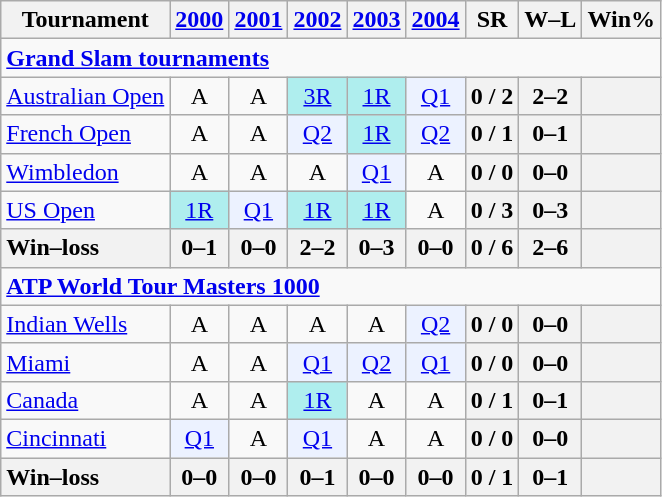<table class=wikitable style=text-align:center>
<tr>
<th>Tournament</th>
<th><a href='#'>2000</a></th>
<th><a href='#'>2001</a></th>
<th><a href='#'>2002</a></th>
<th><a href='#'>2003</a></th>
<th><a href='#'>2004</a></th>
<th>SR</th>
<th>W–L</th>
<th>Win%</th>
</tr>
<tr>
<td colspan=25 style=text-align:left><a href='#'><strong>Grand Slam tournaments</strong></a></td>
</tr>
<tr>
<td align=left><a href='#'>Australian Open</a></td>
<td>A</td>
<td>A</td>
<td bgcolor=afeeee><a href='#'>3R</a></td>
<td bgcolor=afeeee><a href='#'>1R</a></td>
<td bgcolor=ecf2ff><a href='#'>Q1</a></td>
<th>0 / 2</th>
<th>2–2</th>
<th></th>
</tr>
<tr>
<td align=left><a href='#'>French Open</a></td>
<td>A</td>
<td>A</td>
<td bgcolor=ecf2ff><a href='#'>Q2</a></td>
<td bgcolor=afeeee><a href='#'>1R</a></td>
<td bgcolor=ecf2ff><a href='#'>Q2</a></td>
<th>0 / 1</th>
<th>0–1</th>
<th></th>
</tr>
<tr>
<td align=left><a href='#'>Wimbledon</a></td>
<td>A</td>
<td>A</td>
<td>A</td>
<td bgcolor=ecf2ff><a href='#'>Q1</a></td>
<td>A</td>
<th>0 / 0</th>
<th>0–0</th>
<th></th>
</tr>
<tr>
<td align=left><a href='#'>US Open</a></td>
<td bgcolor=afeeee><a href='#'>1R</a></td>
<td bgcolor=ecf2ff><a href='#'>Q1</a></td>
<td bgcolor=afeeee><a href='#'>1R</a></td>
<td bgcolor=afeeee><a href='#'>1R</a></td>
<td>A</td>
<th>0 / 3</th>
<th>0–3</th>
<th></th>
</tr>
<tr>
<th style=text-align:left>Win–loss</th>
<th>0–1</th>
<th>0–0</th>
<th>2–2</th>
<th>0–3</th>
<th>0–0</th>
<th>0 / 6</th>
<th>2–6</th>
<th></th>
</tr>
<tr>
<td colspan=15 align=left><strong><a href='#'>ATP World Tour Masters 1000</a></strong></td>
</tr>
<tr>
<td align=left><a href='#'>Indian Wells</a></td>
<td>A</td>
<td>A</td>
<td>A</td>
<td>A</td>
<td bgcolor=ecf2ff><a href='#'>Q2</a></td>
<th>0 / 0</th>
<th>0–0</th>
<th></th>
</tr>
<tr>
<td align=left><a href='#'>Miami</a></td>
<td>A</td>
<td>A</td>
<td bgcolor=ecf2ff><a href='#'>Q1</a></td>
<td bgcolor=ecf2ff><a href='#'>Q2</a></td>
<td bgcolor=ecf2ff><a href='#'>Q1</a></td>
<th>0 / 0</th>
<th>0–0</th>
<th></th>
</tr>
<tr>
<td align=left><a href='#'>Canada</a></td>
<td>A</td>
<td>A</td>
<td bgcolor=afeeee><a href='#'>1R</a></td>
<td>A</td>
<td>A</td>
<th>0 / 1</th>
<th>0–1</th>
<th></th>
</tr>
<tr>
<td align=left><a href='#'>Cincinnati</a></td>
<td bgcolor=ecf2ff><a href='#'>Q1</a></td>
<td>A</td>
<td bgcolor=ecf2ff><a href='#'>Q1</a></td>
<td>A</td>
<td>A</td>
<th>0 / 0</th>
<th>0–0</th>
<th></th>
</tr>
<tr>
<th style=text-align:left>Win–loss</th>
<th>0–0</th>
<th>0–0</th>
<th>0–1</th>
<th>0–0</th>
<th>0–0</th>
<th>0 / 1</th>
<th>0–1</th>
<th></th>
</tr>
</table>
